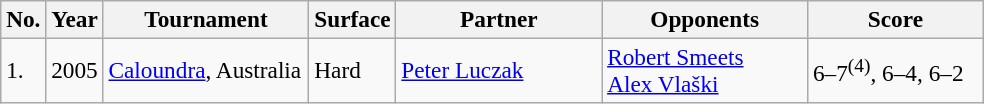<table class="sortable wikitable" style=font-size:97%>
<tr>
<th style="width:20px">No.</th>
<th style="width:30px">Year</th>
<th style="width:130px">Tournament</th>
<th style="width:50px">Surface</th>
<th style="width:130px">Partner</th>
<th style="width:130px">Opponents</th>
<th style="width:110px" class="unsortable">Score</th>
</tr>
<tr>
<td>1.</td>
<td>2005</td>
<td><a href='#'>Caloundra</a>, Australia</td>
<td>Hard</td>
<td> <a href='#'>Peter Luczak</a></td>
<td> <a href='#'>Robert Smeets</a><br> <a href='#'>Alex Vlaški</a></td>
<td>6–7<sup>(4)</sup>, 6–4, 6–2</td>
</tr>
</table>
